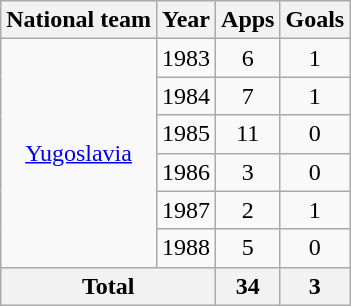<table class="wikitable" style="text-align:center">
<tr>
<th>National team</th>
<th>Year</th>
<th>Apps</th>
<th>Goals</th>
</tr>
<tr>
<td rowspan="6"><a href='#'>Yugoslavia</a></td>
<td>1983</td>
<td>6</td>
<td>1</td>
</tr>
<tr>
<td>1984</td>
<td>7</td>
<td>1</td>
</tr>
<tr>
<td>1985</td>
<td>11</td>
<td>0</td>
</tr>
<tr>
<td>1986</td>
<td>3</td>
<td>0</td>
</tr>
<tr>
<td>1987</td>
<td>2</td>
<td>1</td>
</tr>
<tr>
<td>1988</td>
<td>5</td>
<td>0</td>
</tr>
<tr>
<th colspan="2">Total</th>
<th>34</th>
<th>3</th>
</tr>
</table>
